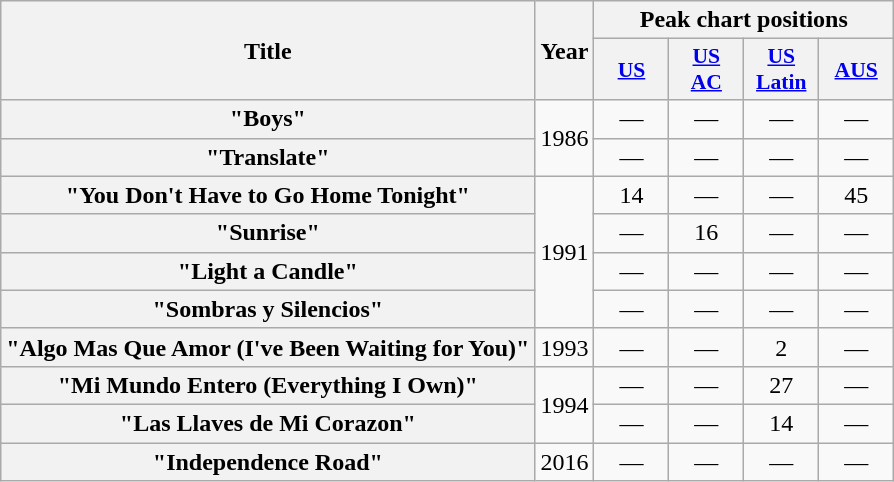<table class="wikitable plainrowheaders" style="text-align:center">
<tr>
<th scope="col" rowspan="2">Title</th>
<th scope="col" rowspan="2">Year</th>
<th scope="col" colspan="4">Peak chart positions</th>
</tr>
<tr>
<th scope="col" style="width:3em;font-size:90%;"><a href='#'>US</a><br></th>
<th scope="col" style="width:3em;font-size:90%;"><a href='#'>US<br>AC</a><br></th>
<th scope="col" style="width:3em;font-size:90%;"><a href='#'>US<br>Latin</a><br></th>
<th scope="col" style="width:3em;font-size:90%;"><a href='#'>AUS</a><br></th>
</tr>
<tr>
<th scope="row">"Boys"</th>
<td rowspan="2">1986</td>
<td>—</td>
<td>—</td>
<td>—</td>
<td>—</td>
</tr>
<tr>
<th scope="row">"Translate"</th>
<td>—</td>
<td>—</td>
<td>—</td>
<td>—</td>
</tr>
<tr>
<th scope="row">"You Don't Have to Go Home Tonight"</th>
<td rowspan="4">1991</td>
<td>14</td>
<td>—</td>
<td>—</td>
<td>45</td>
</tr>
<tr>
<th scope="row">"Sunrise"</th>
<td>—</td>
<td>16</td>
<td>—</td>
<td>—</td>
</tr>
<tr>
<th scope="row">"Light a Candle"</th>
<td>—</td>
<td>—</td>
<td>—</td>
<td>—</td>
</tr>
<tr>
<th scope="row">"Sombras y Silencios"</th>
<td>—</td>
<td>—</td>
<td>—</td>
<td>—</td>
</tr>
<tr>
<th scope="row">"Algo Mas Que Amor (I've Been Waiting for You)"</th>
<td>1993</td>
<td>—</td>
<td>—</td>
<td>2</td>
<td>—</td>
</tr>
<tr>
<th scope="row">"Mi Mundo Entero (Everything I Own)"</th>
<td rowspan="2">1994</td>
<td>—</td>
<td>—</td>
<td>27</td>
<td>—</td>
</tr>
<tr>
<th scope="row">"Las Llaves de Mi Corazon"</th>
<td>—</td>
<td>—</td>
<td>14</td>
<td>—</td>
</tr>
<tr>
<th scope="row">"Independence Road"</th>
<td>2016</td>
<td>—</td>
<td>—</td>
<td>—</td>
<td>—</td>
</tr>
</table>
